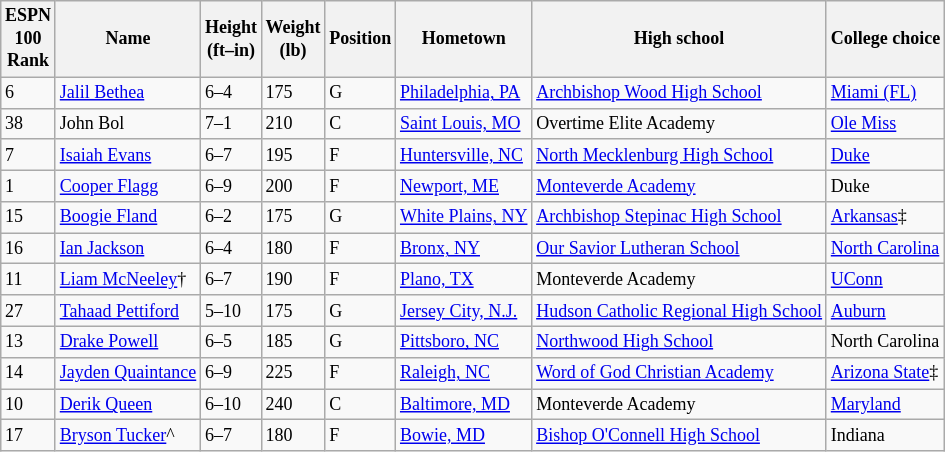<table class="wikitable sortable" style="font-size: 75%" style="width: 75%">
<tr>
<th>ESPN<br> 100 <br> Rank</th>
<th>Name</th>
<th>Height<br>(ft–in)</th>
<th>Weight<br>(lb)</th>
<th>Position</th>
<th>Hometown</th>
<th>High school</th>
<th>College choice</th>
</tr>
<tr>
<td>6</td>
<td><a href='#'>Jalil Bethea</a></td>
<td>6–4</td>
<td>175</td>
<td>G</td>
<td><a href='#'>Philadelphia, PA</a></td>
<td><a href='#'>Archbishop Wood High School</a></td>
<td><a href='#'>Miami (FL)</a></td>
</tr>
<tr>
<td>38</td>
<td>John Bol</td>
<td>7–1</td>
<td>210</td>
<td>C</td>
<td><a href='#'>Saint Louis, MO</a></td>
<td>Overtime Elite Academy</td>
<td><a href='#'>Ole Miss</a></td>
</tr>
<tr>
<td>7</td>
<td><a href='#'>Isaiah Evans</a></td>
<td>6–7</td>
<td>195</td>
<td>F</td>
<td><a href='#'>Huntersville, NC</a></td>
<td><a href='#'>North Mecklenburg High School</a></td>
<td><a href='#'>Duke</a></td>
</tr>
<tr>
<td>1</td>
<td><a href='#'>Cooper Flagg</a></td>
<td>6–9</td>
<td>200</td>
<td>F</td>
<td><a href='#'>Newport, ME</a></td>
<td><a href='#'>Monteverde Academy</a></td>
<td>Duke</td>
</tr>
<tr>
<td>15</td>
<td><a href='#'>Boogie Fland</a></td>
<td>6–2</td>
<td>175</td>
<td>G</td>
<td><a href='#'>White Plains, NY</a></td>
<td><a href='#'>Archbishop Stepinac High School</a></td>
<td><a href='#'>Arkansas</a>‡</td>
</tr>
<tr>
<td>16</td>
<td><a href='#'>Ian Jackson</a></td>
<td>6–4</td>
<td>180</td>
<td>F</td>
<td><a href='#'>Bronx, NY</a></td>
<td><a href='#'>Our Savior Lutheran School</a></td>
<td><a href='#'>North Carolina</a></td>
</tr>
<tr>
<td>11</td>
<td><a href='#'>Liam McNeeley</a>†</td>
<td>6–7</td>
<td>190</td>
<td>F</td>
<td><a href='#'>Plano, TX</a></td>
<td>Monteverde Academy</td>
<td><a href='#'>UConn</a></td>
</tr>
<tr>
<td>27</td>
<td><a href='#'>Tahaad Pettiford</a></td>
<td>5–10</td>
<td>175</td>
<td>G</td>
<td><a href='#'>Jersey City, N.J.</a></td>
<td><a href='#'>Hudson Catholic Regional High School</a></td>
<td><a href='#'>Auburn</a></td>
</tr>
<tr>
<td>13</td>
<td><a href='#'>Drake Powell</a></td>
<td>6–5</td>
<td>185</td>
<td>G</td>
<td><a href='#'>Pittsboro, NC</a></td>
<td><a href='#'>Northwood High School</a></td>
<td>North Carolina</td>
</tr>
<tr>
<td>14</td>
<td><a href='#'>Jayden Quaintance</a></td>
<td>6–9</td>
<td>225</td>
<td>F</td>
<td><a href='#'>Raleigh, NC</a></td>
<td><a href='#'>Word of God Christian Academy</a></td>
<td><a href='#'>Arizona State</a>‡</td>
</tr>
<tr>
<td>10</td>
<td><a href='#'>Derik Queen</a></td>
<td>6–10</td>
<td>240</td>
<td>C</td>
<td><a href='#'>Baltimore, MD</a></td>
<td>Monteverde Academy</td>
<td><a href='#'>Maryland</a></td>
</tr>
<tr>
<td>17</td>
<td><a href='#'>Bryson Tucker</a>^</td>
<td>6–7</td>
<td>180</td>
<td>F</td>
<td><a href='#'>Bowie, MD</a></td>
<td><a href='#'>Bishop O'Connell High School</a></td>
<td>Indiana</td>
</tr>
</table>
